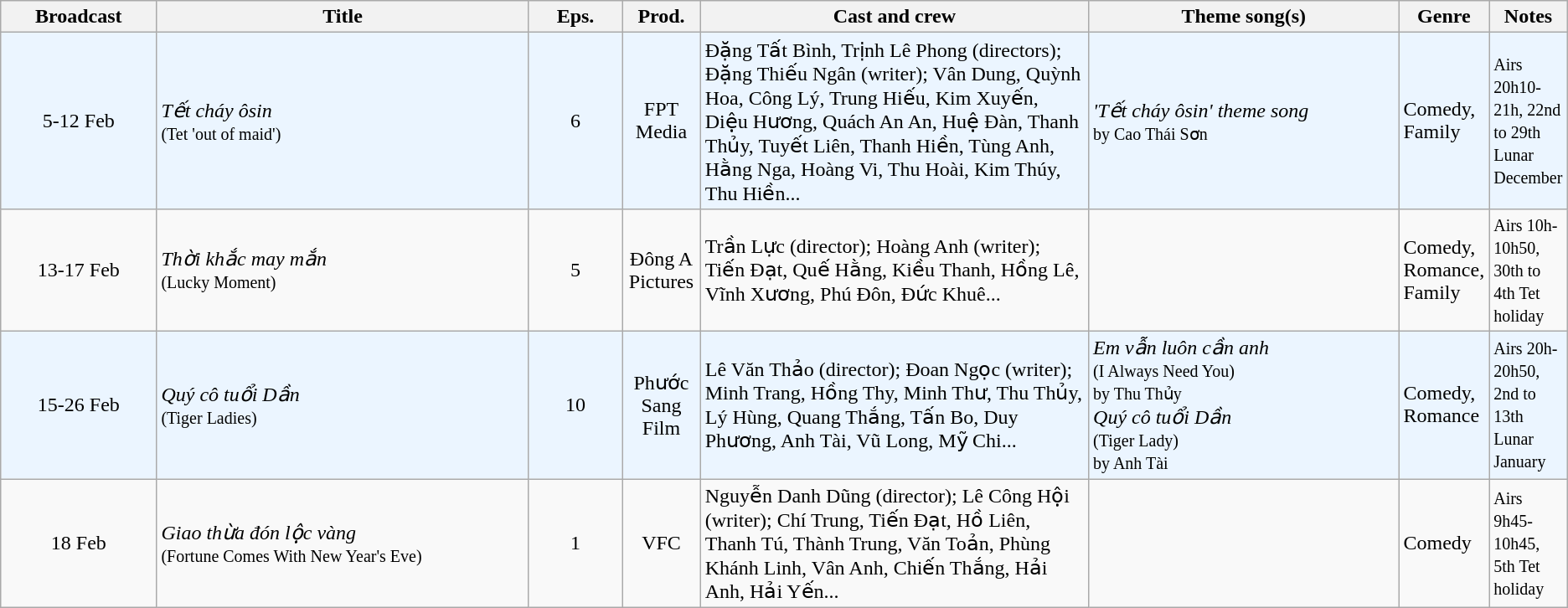<table class="wikitable sortable">
<tr>
<th style="width:10%;">Broadcast</th>
<th style="width:24%;">Title</th>
<th style="width:6%;">Eps.</th>
<th style="width:5%;">Prod.</th>
<th style="width:25%;">Cast and crew</th>
<th style="width:20%;">Theme song(s)</th>
<th style="width:5%;">Genre</th>
<th style="width:5%;">Notes</th>
</tr>
<tr ---- bgcolor="#ebf5ff">
<td style="text-align:center;">5-12 Feb <br></td>
<td><em>Tết cháy ôsin</em> <br><small>(Tet 'out of maid')</small></td>
<td style="text-align:center;">6</td>
<td style="text-align:center;">FPT Media</td>
<td>Đặng Tất Bình, Trịnh Lê Phong (directors); Đặng Thiếu Ngân (writer); Vân Dung, Quỳnh Hoa, Công Lý, Trung Hiếu, Kim Xuyến, Diệu Hương, Quách An An, Huệ Đàn, Thanh Thủy, Tuyết Liên, Thanh Hiền, Tùng Anh, Hằng Nga, Hoàng Vi, Thu Hoài, Kim Thúy, Thu Hiền...</td>
<td><em> 'Tết cháy ôsin' theme song</em><br><small>by Cao Thái Sơn</small></td>
<td>Comedy, Family</td>
<td><small>Airs 20h10-21h, 22nd to 29th Lunar December</small></td>
</tr>
<tr>
<td style="text-align:center;">13-17 Feb <br></td>
<td><em>Thời khắc may mắn</em> <br><small>(Lucky Moment)</small></td>
<td style="text-align:center;">5</td>
<td style="text-align:center;">Đông A Pictures</td>
<td>Trần Lực (director); Hoàng Anh (writer); Tiến Đạt, Quế Hằng, Kiều Thanh, Hồng Lê, Vĩnh Xương, Phú Đôn, Đức Khuê...</td>
<td></td>
<td>Comedy, Romance, Family</td>
<td><small>Airs 10h-10h50, 30th to 4th Tet holiday</small></td>
</tr>
<tr ---- bgcolor="#ebf5ff">
<td style="text-align:center;">15-26 Feb <br></td>
<td><em>Quý cô tuổi Dần</em> <br><small>(Tiger Ladies)</small></td>
<td style="text-align:center;">10</td>
<td style="text-align:center;">Phước Sang Film</td>
<td>Lê Văn Thảo (director); Đoan Ngọc (writer); Minh Trang, Hồng Thy, Minh Thư, Thu Thủy, Lý Hùng, Quang Thắng, Tấn Bo, Duy Phương, Anh Tài, Vũ Long, Mỹ Chi...</td>
<td><em>Em vẫn luôn cần anh</em><br><small>(I Always Need You)</small><br><small>by Thu Thủy</small><br><em>Quý cô tuổi Dần</em><br><small>(Tiger Lady)</small><br><small>by Anh Tài</small></td>
<td>Comedy, Romance</td>
<td><small>Airs 20h-20h50, 2nd to 13th Lunar January</small></td>
</tr>
<tr>
<td style="text-align:center;">18 Feb <br></td>
<td><em>Giao thừa đón lộc vàng</em> <br><small>(Fortune Comes With New Year's Eve)</small></td>
<td style="text-align:center;">1</td>
<td style="text-align:center;">VFC</td>
<td>Nguyễn Danh Dũng (director); Lê Công Hội (writer); Chí Trung, Tiến Đạt, Hồ Liên, Thanh Tú, Thành Trung, Văn Toản, Phùng Khánh Linh, Vân Anh, Chiến Thắng, Hải Anh, Hải Yến...</td>
<td></td>
<td>Comedy</td>
<td><small>Airs 9h45-10h45, 5th Tet holiday</small></td>
</tr>
</table>
